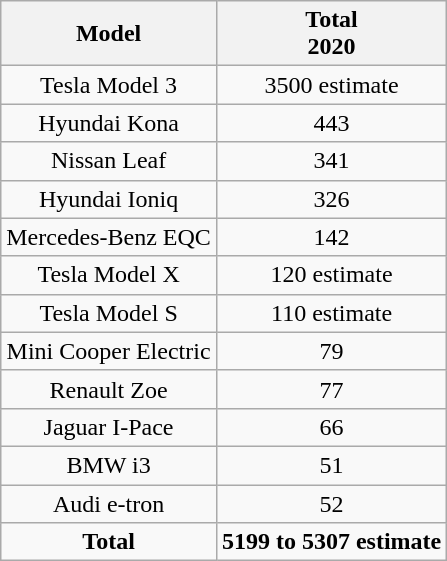<table class="wikitable" style="text-align: center;">
<tr>
<th>Model</th>
<th>Total<br>2020</th>
</tr>
<tr>
<td>Tesla Model 3</td>
<td>3500 estimate</td>
</tr>
<tr>
<td>Hyundai Kona</td>
<td>443</td>
</tr>
<tr>
<td>Nissan Leaf</td>
<td>341</td>
</tr>
<tr>
<td>Hyundai Ioniq</td>
<td>326</td>
</tr>
<tr>
<td>Mercedes-Benz EQC</td>
<td>142</td>
</tr>
<tr>
<td>Tesla Model X</td>
<td>120 estimate</td>
</tr>
<tr>
<td>Tesla Model S</td>
<td>110 estimate</td>
</tr>
<tr>
<td>Mini Cooper Electric</td>
<td>79</td>
</tr>
<tr>
<td>Renault Zoe</td>
<td>77</td>
</tr>
<tr>
<td>Jaguar I-Pace</td>
<td>66</td>
</tr>
<tr>
<td>BMW i3</td>
<td>51</td>
</tr>
<tr>
<td>Audi e-tron</td>
<td>52</td>
</tr>
<tr>
<td><strong>Total</strong></td>
<td><strong>5199 to 5307 estimate</strong></td>
</tr>
</table>
